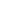<table style="border-collapse:collapse" cellpadding="0">
<tr>
<td style="border:1px solid white;"></td>
<td style="border:1px solid white;"></td>
<td style="border:1px solid white;"></td>
</tr>
</table>
